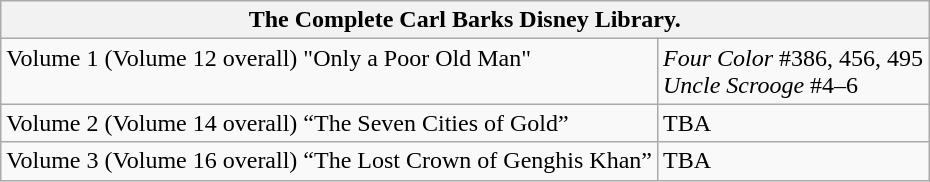<table class="wikitable">
<tr>
<th colspan="2">The Complete Carl Barks Disney Library.</th>
</tr>
<tr>
<td valign="top">Volume 1 (Volume 12 overall) "Only a Poor Old Man"</td>
<td valign="top"><em>Four Color</em> #386, 456, 495<br> <em>Uncle Scrooge</em> #4–6</td>
</tr>
<tr>
<td valign="top">Volume 2 (Volume 14 overall) “The Seven Cities of Gold”</td>
<td valign="top">TBA</td>
</tr>
<tr>
<td valign="top">Volume 3 (Volume 16 overall) “The Lost Crown of Genghis Khan”</td>
<td valign="top">TBA</td>
</tr>
</table>
